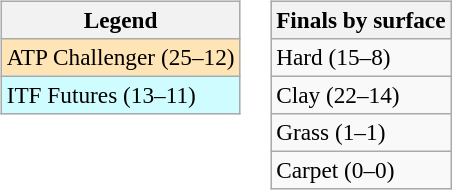<table>
<tr valign=top>
<td><br><table class=wikitable style=font-size:97%>
<tr>
<th>Legend</th>
</tr>
<tr style="background:moccasin;">
<td>ATP Challenger (25–12)</td>
</tr>
<tr style="background:#cffcff;">
<td>ITF Futures (13–11)</td>
</tr>
</table>
</td>
<td><br><table class=wikitable style=font-size:97%>
<tr>
<th>Finals by surface</th>
</tr>
<tr>
<td>Hard (15–8)</td>
</tr>
<tr>
<td>Clay (22–14)</td>
</tr>
<tr>
<td>Grass (1–1)</td>
</tr>
<tr>
<td>Carpet (0–0)</td>
</tr>
</table>
</td>
</tr>
</table>
